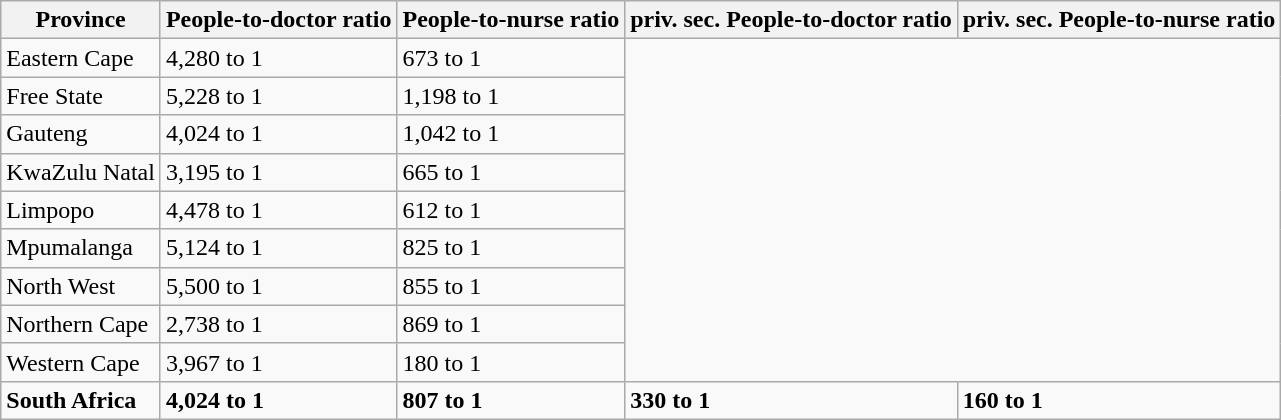<table class="wikitable sortable">
<tr>
<th>Province</th>
<th>People-to-doctor ratio</th>
<th>People-to-nurse ratio</th>
<th>priv. sec. People-to-doctor ratio</th>
<th>priv. sec. People-to-nurse ratio</th>
</tr>
<tr>
<td>Eastern Cape</td>
<td>4,280 to 1</td>
<td>673 to 1</td>
</tr>
<tr>
<td>Free State</td>
<td>5,228 to 1</td>
<td>1,198 to 1</td>
</tr>
<tr>
<td>Gauteng</td>
<td>4,024 to 1</td>
<td>1,042 to 1</td>
</tr>
<tr>
<td>KwaZulu Natal</td>
<td>3,195 to 1</td>
<td>665 to 1</td>
</tr>
<tr>
<td>Limpopo</td>
<td>4,478 to 1</td>
<td>612 to 1</td>
</tr>
<tr>
<td>Mpumalanga</td>
<td>5,124 to 1</td>
<td>825 to 1</td>
</tr>
<tr>
<td>North West</td>
<td>5,500 to 1</td>
<td>855 to 1</td>
</tr>
<tr>
<td>Northern Cape</td>
<td>2,738 to 1</td>
<td>869 to 1</td>
</tr>
<tr>
<td>Western Cape</td>
<td>3,967 to 1</td>
<td>180 to 1</td>
</tr>
<tr>
<td><strong>South Africa</strong></td>
<td><strong>4,024 to 1</strong></td>
<td><strong>807 to 1</strong></td>
<td><strong>330 to 1</strong></td>
<td><strong>160 to 1</strong></td>
</tr>
</table>
